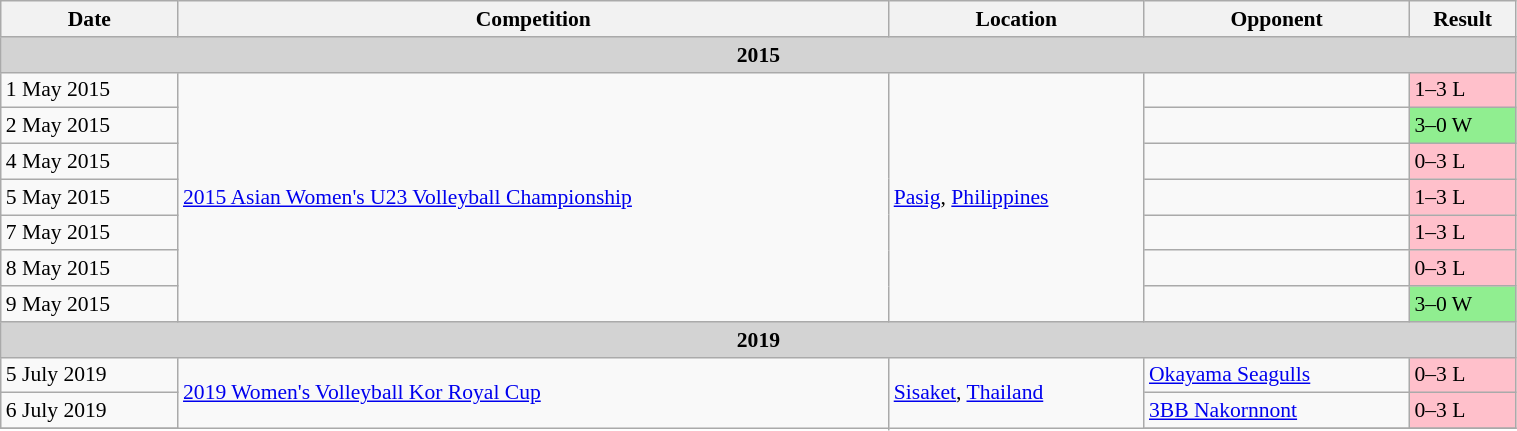<table class="wikitable" style="font-size:90%; width:80%;">
<tr>
<th>Date</th>
<th>Competition</th>
<th>Location</th>
<th>Opponent</th>
<th>Result</th>
</tr>
<tr>
<td style="text-align: center;" colspan=5 bgcolor="lightgrey"><strong>2015</strong></td>
</tr>
<tr>
<td>1 May 2015</td>
<td rowspan=7><a href='#'>2015 Asian Women's U23 Volleyball Championship</a></td>
<td rowspan=7> <a href='#'>Pasig</a>, <a href='#'>Philippines</a></td>
<td></td>
<td bgcolor="pink">1–3 L</td>
</tr>
<tr>
<td>2 May 2015</td>
<td></td>
<td bgcolor="lightgreen">3–0 W</td>
</tr>
<tr>
<td>4 May 2015</td>
<td></td>
<td bgcolor="pink">0–3 L</td>
</tr>
<tr>
<td>5 May 2015</td>
<td></td>
<td bgcolor="pink">1–3 L</td>
</tr>
<tr>
<td>7 May 2015</td>
<td></td>
<td bgcolor="pink">1–3 L</td>
</tr>
<tr>
<td>8 May 2015</td>
<td></td>
<td bgcolor="pink">0–3 L</td>
</tr>
<tr>
<td>9 May 2015</td>
<td></td>
<td bgcolor="lightgreen">3–0 W</td>
</tr>
<tr>
<td style="text-align: center;" colspan=5 bgcolor="lightgrey"><strong>2019</strong></td>
</tr>
<tr>
<td>5 July 2019</td>
<td rowspan=7><a href='#'>2019 Women's Volleyball Kor Royal Cup</a></td>
<td rowspan=7> <a href='#'>Sisaket</a>, <a href='#'>Thailand</a></td>
<td> <a href='#'>Okayama Seagulls</a></td>
<td bgcolor="pink">0–3 L</td>
</tr>
<tr>
<td>6 July 2019</td>
<td> <a href='#'>3BB Nakornnont</a></td>
<td bgcolor="pink">0–3 L</td>
</tr>
<tr>
</tr>
</table>
